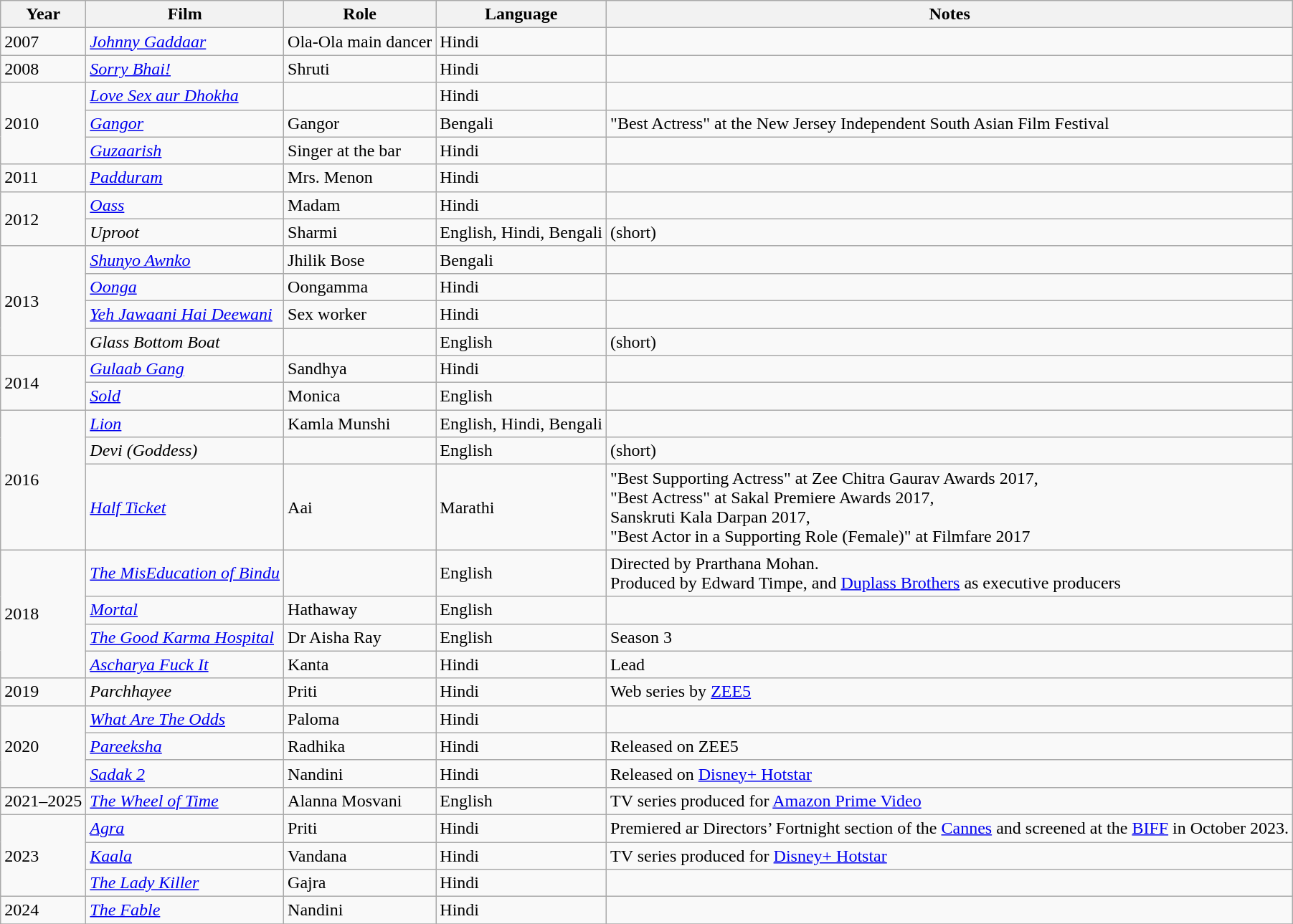<table class="wikitable sortable">
<tr>
<th>Year</th>
<th>Film</th>
<th>Role</th>
<th>Language</th>
<th>Notes</th>
</tr>
<tr>
<td>2007</td>
<td><em><a href='#'>Johnny Gaddaar</a></em></td>
<td>Ola-Ola main dancer</td>
<td>Hindi</td>
<td></td>
</tr>
<tr>
<td>2008</td>
<td><em><a href='#'>Sorry Bhai!</a></em></td>
<td>Shruti</td>
<td>Hindi</td>
<td></td>
</tr>
<tr>
<td rowspan="3">2010</td>
<td><em><a href='#'>Love Sex aur Dhokha</a></em></td>
<td></td>
<td>Hindi</td>
<td></td>
</tr>
<tr>
<td><em><a href='#'>Gangor</a></em></td>
<td>Gangor</td>
<td>Bengali</td>
<td>"Best Actress" at the New Jersey Independent South Asian Film Festival</td>
</tr>
<tr>
<td><em><a href='#'>Guzaarish</a></em></td>
<td>Singer at the bar</td>
<td>Hindi</td>
<td></td>
</tr>
<tr>
<td>2011</td>
<td><em><a href='#'>Padduram</a></em></td>
<td>Mrs. Menon</td>
<td>Hindi</td>
<td></td>
</tr>
<tr>
<td rowspan="2">2012</td>
<td><em><a href='#'>Oass</a></em></td>
<td>Madam</td>
<td>Hindi</td>
<td></td>
</tr>
<tr>
<td><em>Uproot</em></td>
<td>Sharmi</td>
<td>English, Hindi, Bengali</td>
<td>(short)</td>
</tr>
<tr>
<td rowspan="4">2013</td>
<td><em><a href='#'>Shunyo Awnko</a></em></td>
<td>Jhilik Bose</td>
<td>Bengali</td>
<td></td>
</tr>
<tr>
<td><em><a href='#'>Oonga</a></em></td>
<td>Oongamma</td>
<td>Hindi</td>
<td></td>
</tr>
<tr>
<td><em><a href='#'>Yeh Jawaani Hai Deewani</a></em></td>
<td>Sex worker</td>
<td>Hindi</td>
<td></td>
</tr>
<tr>
<td><em>Glass Bottom Boat</em></td>
<td></td>
<td>English</td>
<td>(short)</td>
</tr>
<tr>
<td rowspan="2">2014</td>
<td><em><a href='#'>Gulaab Gang</a></em></td>
<td>Sandhya</td>
<td>Hindi</td>
<td></td>
</tr>
<tr>
<td><em><a href='#'>Sold</a></em></td>
<td>Monica</td>
<td>English</td>
<td></td>
</tr>
<tr>
<td rowspan="3">2016</td>
<td><em><a href='#'>Lion</a></em></td>
<td>Kamla Munshi</td>
<td>English, Hindi, Bengali</td>
<td></td>
</tr>
<tr>
<td><em>Devi (Goddess)</em></td>
<td></td>
<td>English</td>
<td>(short)</td>
</tr>
<tr>
<td><em><a href='#'>Half Ticket</a></em></td>
<td>Aai</td>
<td>Marathi</td>
<td>"Best Supporting Actress" at Zee Chitra Gaurav Awards 2017,<br>              "Best Actress" at Sakal Premiere Awards 2017,<br>Sanskruti Kala Darpan 2017,<br>"Best Actor in a Supporting Role (Female)" at Filmfare 2017</td>
</tr>
<tr>
<td rowspan="4">2018</td>
<td><em><a href='#'>The MisEducation of Bindu</a></em></td>
<td></td>
<td>English</td>
<td>Directed by Prarthana Mohan.<br>Produced by Edward Timpe, and <a href='#'>Duplass Brothers</a> as executive producers</td>
</tr>
<tr>
<td><em><a href='#'>Mortal</a></em></td>
<td>Hathaway</td>
<td>English</td>
<td></td>
</tr>
<tr>
<td><em><a href='#'>The Good Karma Hospital</a></em></td>
<td>Dr Aisha Ray</td>
<td>English</td>
<td>Season 3</td>
</tr>
<tr>
<td><em><a href='#'>Ascharya Fuck It</a></em></td>
<td>Kanta</td>
<td>Hindi</td>
<td>Lead</td>
</tr>
<tr>
<td>2019</td>
<td><em>Parchhayee</em></td>
<td>Priti</td>
<td>Hindi</td>
<td>Web series by <a href='#'>ZEE5</a></td>
</tr>
<tr>
<td rowspan="3">2020</td>
<td><em><a href='#'>What Are The Odds</a></em></td>
<td>Paloma</td>
<td>Hindi</td>
<td></td>
</tr>
<tr>
<td><em><a href='#'>Pareeksha</a></em></td>
<td>Radhika</td>
<td>Hindi</td>
<td>Released on ZEE5</td>
</tr>
<tr>
<td><em><a href='#'>Sadak 2</a></em></td>
<td>Nandini</td>
<td>Hindi</td>
<td>Released on <a href='#'>Disney+ Hotstar</a></td>
</tr>
<tr>
<td>2021–2025</td>
<td><em><a href='#'>The Wheel of Time</a></em></td>
<td>Alanna Mosvani</td>
<td>English</td>
<td>TV series produced for <a href='#'>Amazon Prime Video</a></td>
</tr>
<tr>
<td rowspan="3">2023</td>
<td><em><a href='#'>Agra</a></em></td>
<td>Priti</td>
<td>Hindi</td>
<td>Premiered ar Directors’ Fortnight section of the <a href='#'>Cannes</a> and screened at the <a href='#'>BIFF</a> in October 2023.</td>
</tr>
<tr>
<td><em><a href='#'>Kaala</a></em></td>
<td>Vandana</td>
<td>Hindi</td>
<td>TV series produced for <a href='#'>Disney+ Hotstar</a></td>
</tr>
<tr>
<td><em><a href='#'>The Lady Killer</a></em></td>
<td>Gajra</td>
<td>Hindi</td>
<td></td>
</tr>
<tr>
<td>2024</td>
<td><em><a href='#'>The Fable</a></em></td>
<td>Nandini</td>
<td>Hindi</td>
<td></td>
</tr>
<tr>
</tr>
</table>
